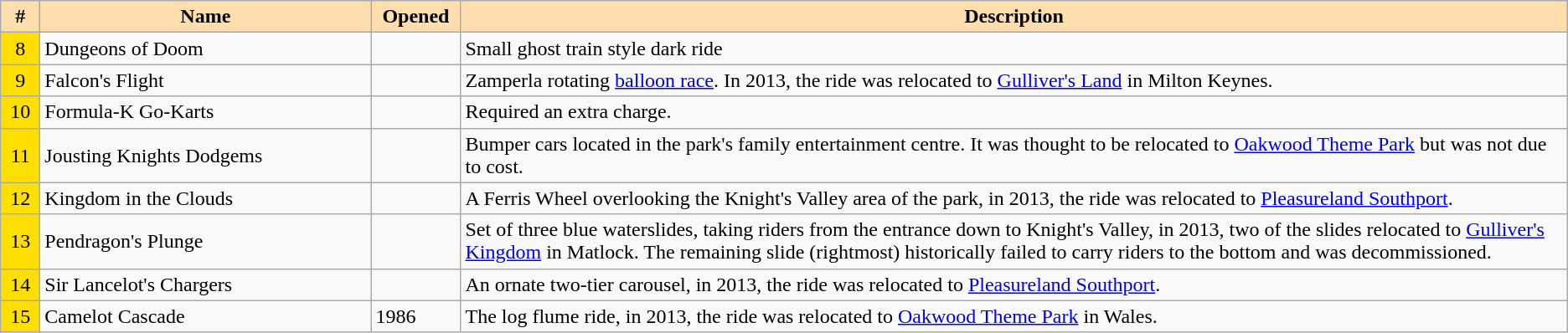<table class="wikitable">
<tr>
<th style="background:#ffdead; width:1.5em;">#</th>
<th style="background:#ffdead; width:16em;">Name</th>
<th style="background:#ffdead; width:4em;">Opened</th>
<th style="background:#ffdead;">Description</th>
</tr>
<tr>
<td style="background:#ffdf00; text-align:center;">8</td>
<td>Dungeons of Doom</td>
<td></td>
<td>Small ghost train style dark ride</td>
</tr>
<tr>
<td style="background:#ffdf00; text-align:center;">9</td>
<td>Falcon's Flight</td>
<td></td>
<td>Zamperla rotating <a href='#'>balloon race</a>. In 2013, the ride was relocated to <a href='#'>Gulliver's Land</a> in Milton Keynes.</td>
</tr>
<tr>
<td style="background:#ffdf00; text-align:center;">10</td>
<td>Formula-K Go-Karts</td>
<td></td>
<td>Required an extra charge.</td>
</tr>
<tr>
<td style="background:#ffdf00; text-align:center;">11</td>
<td>Jousting Knights Dodgems</td>
<td></td>
<td>Bumper cars located in the park's family entertainment centre. It was thought to be relocated to <a href='#'>Oakwood Theme Park</a> but was not due to cost.</td>
</tr>
<tr>
<td style="background:#ffdf00; text-align:center;">12</td>
<td>Kingdom in the Clouds</td>
<td></td>
<td>A Ferris Wheel overlooking the Knight's Valley area of the park, in 2013, the ride was relocated to <a href='#'>Pleasureland Southport</a>.</td>
</tr>
<tr>
<td style="background:#ffdf00; text-align:center;">13</td>
<td>Pendragon's Plunge</td>
<td></td>
<td>Set of three blue waterslides, taking riders from the entrance down to Knight's Valley, in 2013, two of the slides relocated to <a href='#'>Gulliver's Kingdom</a> in Matlock. The remaining slide (rightmost) historically failed to carry riders to the bottom and was decommissioned.</td>
</tr>
<tr>
<td style="background:#ffdf00; text-align:center;">14</td>
<td>Sir Lancelot's Chargers</td>
<td></td>
<td>An ornate two-tier carousel, in 2013, the ride was relocated to <a href='#'>Pleasureland Southport</a>.</td>
</tr>
<tr>
<td style="background:#ffdf00; text-align:center;">15</td>
<td>Camelot Cascade</td>
<td>1986</td>
<td>The log flume ride, in 2013, the ride was relocated to <a href='#'>Oakwood Theme Park</a> in Wales.</td>
</tr>
</table>
